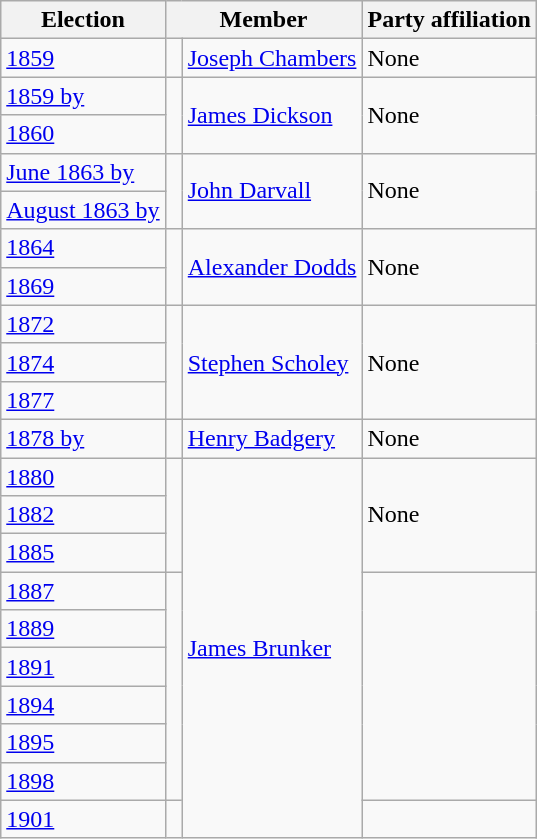<table class="wikitable">
<tr>
<th>Election</th>
<th colspan="2">Member</th>
<th>Party affiliation</th>
</tr>
<tr>
<td><a href='#'>1859</a></td>
<td> </td>
<td><a href='#'>Joseph Chambers</a></td>
<td>None</td>
</tr>
<tr>
<td><a href='#'>1859 by</a></td>
<td rowspan="2" > </td>
<td rowspan="2"><a href='#'>James Dickson</a></td>
<td rowspan="2">None</td>
</tr>
<tr>
<td><a href='#'>1860</a></td>
</tr>
<tr>
<td><a href='#'>June 1863 by</a></td>
<td rowspan="2" > </td>
<td rowspan="2"><a href='#'>John Darvall</a></td>
<td rowspan="2">None</td>
</tr>
<tr>
<td><a href='#'>August 1863 by</a></td>
</tr>
<tr>
<td><a href='#'>1864</a></td>
<td rowspan="2" > </td>
<td rowspan="2"><a href='#'>Alexander Dodds</a></td>
<td rowspan="2">None</td>
</tr>
<tr>
<td><a href='#'>1869</a></td>
</tr>
<tr>
<td><a href='#'>1872</a></td>
<td rowspan="3" > </td>
<td rowspan="3"><a href='#'>Stephen Scholey</a></td>
<td rowspan="3">None</td>
</tr>
<tr>
<td><a href='#'>1874</a></td>
</tr>
<tr>
<td><a href='#'>1877</a></td>
</tr>
<tr>
<td><a href='#'>1878 by</a></td>
<td> </td>
<td><a href='#'>Henry Badgery</a></td>
<td>None</td>
</tr>
<tr>
<td><a href='#'>1880</a></td>
<td rowspan="3" > </td>
<td rowspan="10"><a href='#'>James Brunker</a></td>
<td rowspan="3">None</td>
</tr>
<tr>
<td><a href='#'>1882</a></td>
</tr>
<tr>
<td><a href='#'>1885</a></td>
</tr>
<tr>
<td><a href='#'>1887</a></td>
<td rowspan="6" > </td>
<td rowspan="6"></td>
</tr>
<tr>
<td><a href='#'>1889</a></td>
</tr>
<tr>
<td><a href='#'>1891</a></td>
</tr>
<tr>
<td><a href='#'>1894</a></td>
</tr>
<tr>
<td><a href='#'>1895</a></td>
</tr>
<tr>
<td><a href='#'>1898</a></td>
</tr>
<tr>
<td><a href='#'>1901</a></td>
<td> </td>
<td></td>
</tr>
</table>
